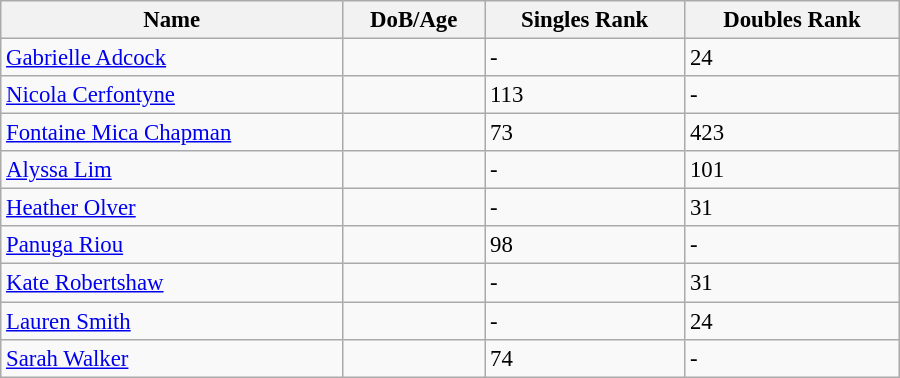<table class="wikitable"  style="width:600px; font-size:95%;">
<tr>
<th align="left">Name</th>
<th align="left">DoB/Age</th>
<th align="left">Singles Rank</th>
<th align="left">Doubles Rank</th>
</tr>
<tr>
<td><a href='#'>Gabrielle Adcock</a></td>
<td></td>
<td>-</td>
<td>24</td>
</tr>
<tr>
<td><a href='#'>Nicola Cerfontyne</a></td>
<td></td>
<td>113</td>
<td>-</td>
</tr>
<tr>
<td><a href='#'>Fontaine Mica Chapman</a></td>
<td></td>
<td>73</td>
<td>423</td>
</tr>
<tr>
<td><a href='#'>Alyssa Lim</a></td>
<td></td>
<td>-</td>
<td>101</td>
</tr>
<tr>
<td><a href='#'>Heather Olver</a></td>
<td></td>
<td>-</td>
<td>31</td>
</tr>
<tr>
<td><a href='#'>Panuga Riou</a></td>
<td></td>
<td>98</td>
<td>-</td>
</tr>
<tr>
<td><a href='#'>Kate Robertshaw</a></td>
<td></td>
<td>-</td>
<td>31</td>
</tr>
<tr>
<td><a href='#'>Lauren Smith</a></td>
<td></td>
<td>-</td>
<td>24</td>
</tr>
<tr>
<td><a href='#'>Sarah Walker</a></td>
<td></td>
<td>74</td>
<td>-</td>
</tr>
</table>
